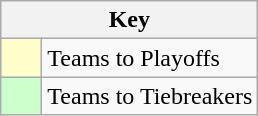<table class="wikitable" style="text-align: center;">
<tr>
<th colspan=2>Key</th>
</tr>
<tr>
<td style="background:#ffffcc; width:20px;"></td>
<td align=left>Teams to Playoffs</td>
</tr>
<tr>
<td style="background:#ccffcc; width:20px;"></td>
<td align=left>Teams to Tiebreakers</td>
</tr>
</table>
